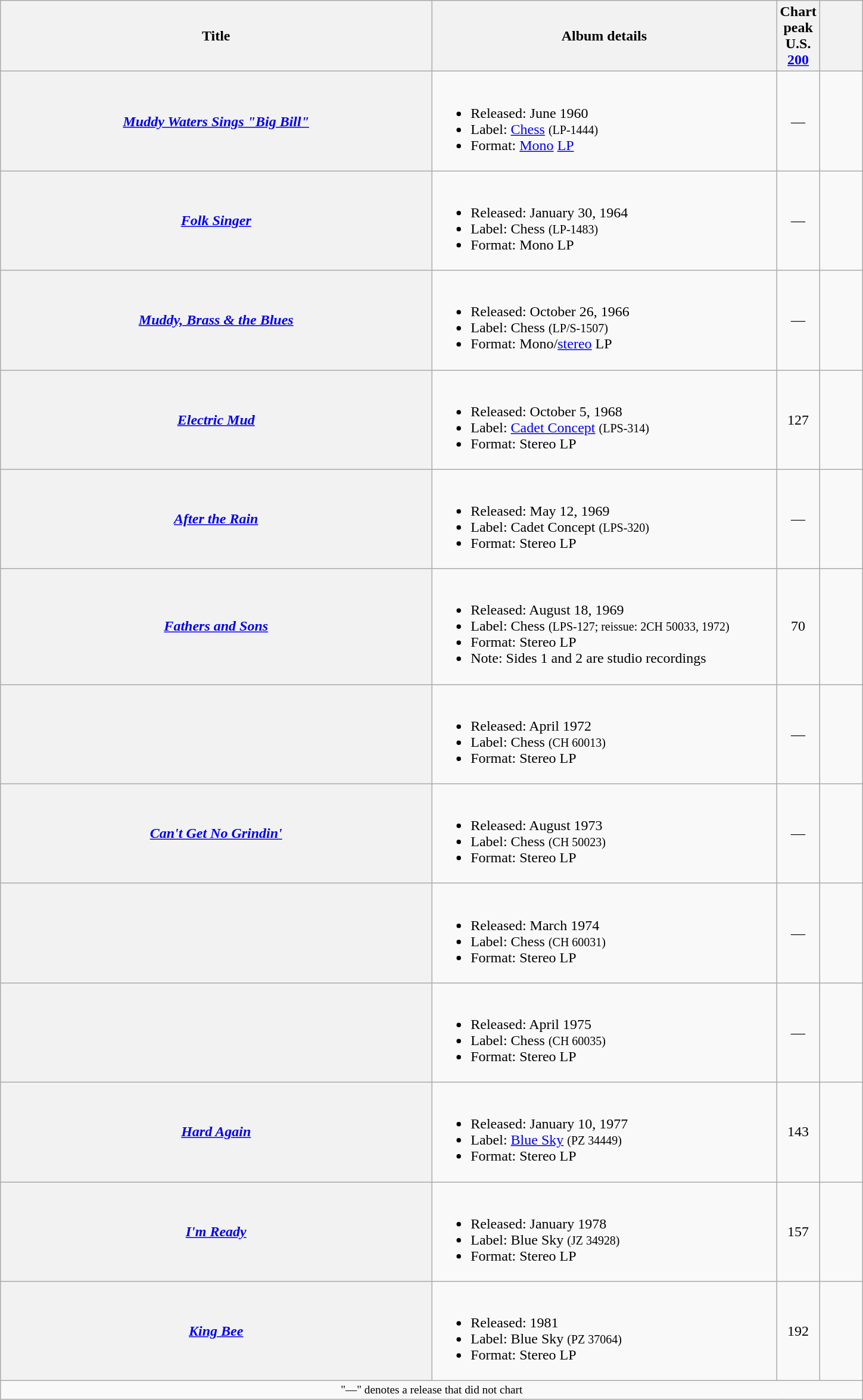<table class="wikitable sortable plainrowheaders">
<tr>
<th scope="col" width=50%>Title</th>
<th scope="col" width=% class="unsortable">Album details</th>
<th scope="col" width=5% data-sort-type=number>Chart<br>peak <br>U.S.<br><a href='#'>200</a></th>
<th scope="col" width=5% class="unsortable"></th>
</tr>
<tr>
<th scope="row"><em><a href='#'>Muddy Waters Sings "Big Bill"</a></em></th>
<td><br><ul><li>Released: June 1960</li><li>Label: <a href='#'>Chess</a> <small>(LP-1444)</small></li><li>Format: <a href='#'>Mono</a> <a href='#'>LP</a></li></ul></td>
<td align="center">—</td>
<td align="center"></td>
</tr>
<tr>
<th scope="row"><em><a href='#'>Folk Singer</a></em></th>
<td><br><ul><li>Released: January 30, 1964</li><li>Label: Chess <small>(LP-1483)</small></li><li>Format: Mono LP</li></ul></td>
<td align="center">—</td>
<td align="center"></td>
</tr>
<tr>
<th scope="row"><em><a href='#'>Muddy, Brass & the Blues</a></em></th>
<td><br><ul><li>Released: October 26, 1966</li><li>Label: Chess <small>(LP/S-1507)</small></li><li>Format: Mono/<a href='#'>stereo</a> LP</li></ul></td>
<td align="center">—</td>
<td align="center"></td>
</tr>
<tr>
<th scope="row"><em><a href='#'>Electric Mud</a></em></th>
<td><br><ul><li>Released: October 5, 1968</li><li>Label: <a href='#'>Cadet Concept</a> <small>(LPS-314)</small></li><li>Format: Stereo LP</li></ul></td>
<td align="center">127</td>
<td align="center"></td>
</tr>
<tr>
<th scope="row"><em><a href='#'>After the Rain</a></em></th>
<td><br><ul><li>Released: May 12, 1969</li><li>Label: Cadet Concept <small>(LPS-320)</small></li><li>Format: Stereo LP</li></ul></td>
<td align="center">—</td>
<td align="center"></td>
</tr>
<tr>
<th scope="row"><em><a href='#'>Fathers and Sons</a></em></th>
<td><br><ul><li>Released: August 18, 1969</li><li>Label: Chess <small>(LPS-127; reissue: 2CH 50033, 1972)</small></li><li>Format: Stereo LP</li><li>Note: Sides 1 and 2 are studio recordings</li></ul></td>
<td align="center">70</td>
<td align="center"></td>
</tr>
<tr>
<th scope="row"></th>
<td><br><ul><li>Released: April 1972</li><li>Label: Chess <small>(CH 60013)</small></li><li>Format: Stereo LP</li></ul></td>
<td align="center">—</td>
<td align="center"></td>
</tr>
<tr>
<th scope="row"><em><a href='#'>Can't Get No Grindin'</a></em></th>
<td><br><ul><li>Released: August 1973</li><li>Label: Chess <small>(CH 50023)</small></li><li>Format: Stereo LP</li></ul></td>
<td align="center">—</td>
<td align="center"></td>
</tr>
<tr>
<th scope="row"></th>
<td><br><ul><li>Released: March 1974</li><li>Label: Chess <small>(CH 60031)</small></li><li>Format: Stereo LP</li></ul></td>
<td align="center">—</td>
<td align="center"></td>
</tr>
<tr>
<th scope="row"></th>
<td><br><ul><li>Released: April 1975</li><li>Label: Chess <small>(CH 60035)</small></li><li>Format: Stereo LP</li></ul></td>
<td align="center">—</td>
<td align="center"></td>
</tr>
<tr>
<th scope="row"><em><a href='#'>Hard Again</a></em></th>
<td><br><ul><li>Released: January 10, 1977</li><li>Label: <a href='#'>Blue Sky</a> <small>(PZ 34449)</small></li><li>Format: Stereo LP</li></ul></td>
<td align="center">143</td>
<td align="center"></td>
</tr>
<tr>
<th scope="row"><em><a href='#'>I'm Ready</a></em></th>
<td><br><ul><li>Released: January 1978</li><li>Label: Blue Sky <small>(JZ 34928)</small></li><li>Format: Stereo LP</li></ul></td>
<td align="center">157</td>
<td align="center"></td>
</tr>
<tr>
<th scope="row"><em><a href='#'>King Bee</a></em></th>
<td><br><ul><li>Released: 1981</li><li>Label: Blue Sky <small>(PZ 37064)</small></li><li>Format: Stereo LP</li></ul></td>
<td align="center">192</td>
<td align="center"></td>
</tr>
<tr class="sortbottom">
<td align="center" colspan="4" style="font-size: 80%">"—" denotes a release that did not chart</td>
</tr>
</table>
